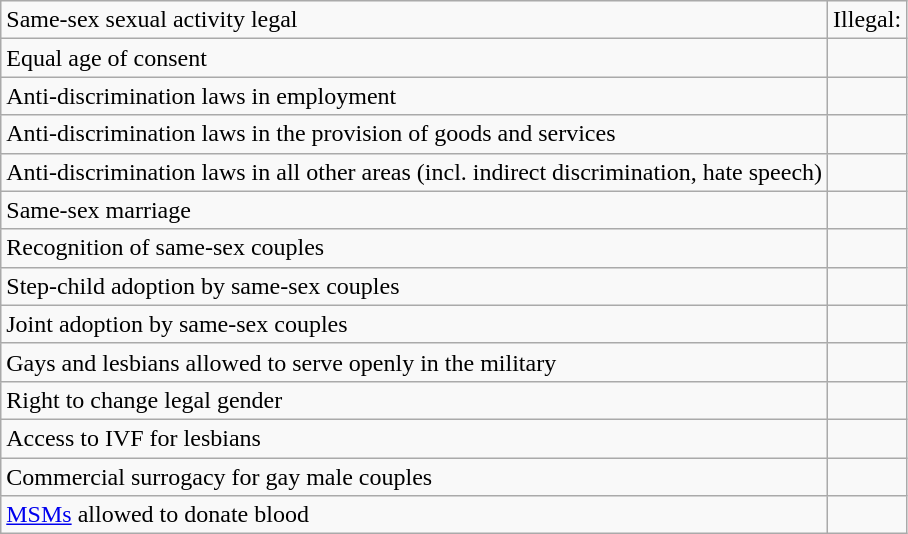<table class="wikitable">
<tr>
<td>Same-sex sexual activity legal</td>
<td>Illegal:<br></td>
</tr>
<tr>
<td>Equal age of consent</td>
<td></td>
</tr>
<tr>
<td>Anti-discrimination laws in employment</td>
<td></td>
</tr>
<tr>
<td>Anti-discrimination laws in the provision of goods and services</td>
<td></td>
</tr>
<tr>
<td>Anti-discrimination laws in all other areas (incl. indirect discrimination, hate speech)</td>
<td></td>
</tr>
<tr>
<td>Same-sex marriage</td>
<td></td>
</tr>
<tr>
<td>Recognition of same-sex couples</td>
<td></td>
</tr>
<tr>
<td>Step-child adoption by same-sex couples</td>
<td></td>
</tr>
<tr>
<td>Joint adoption by same-sex couples</td>
<td></td>
</tr>
<tr>
<td>Gays and lesbians allowed to serve openly in the military</td>
<td></td>
</tr>
<tr>
<td>Right to change legal gender</td>
<td></td>
</tr>
<tr>
<td>Access to IVF for lesbians</td>
<td></td>
</tr>
<tr>
<td>Commercial surrogacy for gay male couples</td>
<td></td>
</tr>
<tr>
<td><a href='#'>MSMs</a> allowed to donate blood</td>
<td></td>
</tr>
</table>
